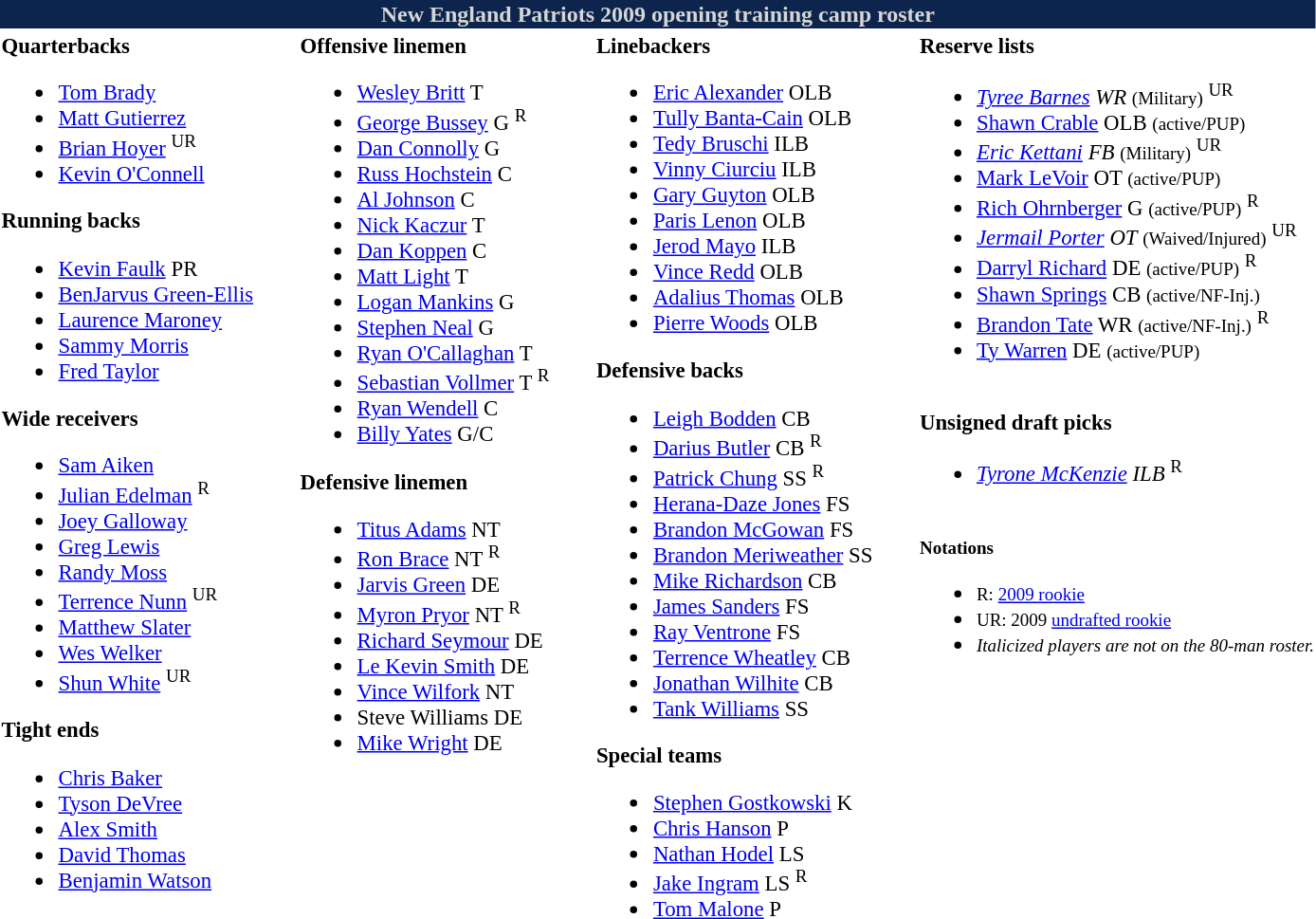<table class="toccolours" style="text-align: left;">
<tr>
<th colspan="9" style="background:#0d254c; color:#d6d6d6; text-align:center;">New England Patriots 2009 opening training camp roster</th>
</tr>
<tr>
<td style="font-size:95%; vertical-align:top;"><strong>Quarterbacks</strong><br><ul><li> <a href='#'>Tom Brady</a></li><li> <a href='#'>Matt Gutierrez</a></li><li> <a href='#'>Brian Hoyer</a> <sup>UR</sup></li><li> <a href='#'>Kevin O'Connell</a></li></ul><strong>Running backs</strong><ul><li> <a href='#'>Kevin Faulk</a> PR</li><li> <a href='#'>BenJarvus Green-Ellis</a></li><li> <a href='#'>Laurence Maroney</a></li><li> <a href='#'>Sammy Morris</a></li><li> <a href='#'>Fred Taylor</a></li></ul><strong>Wide receivers</strong><ul><li> <a href='#'>Sam Aiken</a></li><li> <a href='#'>Julian Edelman</a> <sup>R</sup></li><li> <a href='#'>Joey Galloway</a></li><li> <a href='#'>Greg Lewis</a></li><li> <a href='#'>Randy Moss</a></li><li> <a href='#'>Terrence Nunn</a> <sup>UR</sup></li><li> <a href='#'>Matthew Slater</a></li><li> <a href='#'>Wes Welker</a></li><li> <a href='#'>Shun White</a> <sup>UR</sup></li></ul><strong>Tight ends</strong><ul><li> <a href='#'>Chris Baker</a></li><li> <a href='#'>Tyson DeVree</a></li><li> <a href='#'>Alex Smith</a></li><li> <a href='#'>David Thomas</a></li><li> <a href='#'>Benjamin Watson</a></li></ul></td>
<td style="width: 25px;"></td>
<td style="font-size:95%; vertical-align:top;"><strong>Offensive linemen</strong><br><ul><li> <a href='#'>Wesley Britt</a> T</li><li> <a href='#'>George Bussey</a> G <sup>R</sup></li><li> <a href='#'>Dan Connolly</a> G</li><li> <a href='#'>Russ Hochstein</a> C</li><li> <a href='#'>Al Johnson</a> C</li><li> <a href='#'>Nick Kaczur</a> T</li><li> <a href='#'>Dan Koppen</a> C</li><li> <a href='#'>Matt Light</a> T</li><li> <a href='#'>Logan Mankins</a> G</li><li> <a href='#'>Stephen Neal</a> G</li><li> <a href='#'>Ryan O'Callaghan</a> T</li><li> <a href='#'>Sebastian Vollmer</a> T <sup>R</sup></li><li> <a href='#'>Ryan Wendell</a> C</li><li> <a href='#'>Billy Yates</a> G/C</li></ul><strong>Defensive linemen</strong><ul><li> <a href='#'>Titus Adams</a> NT</li><li> <a href='#'>Ron Brace</a> NT <sup>R</sup></li><li> <a href='#'>Jarvis Green</a> DE</li><li> <a href='#'>Myron Pryor</a> NT <sup>R</sup></li><li> <a href='#'>Richard Seymour</a> DE</li><li> <a href='#'>Le Kevin Smith</a> DE</li><li> <a href='#'>Vince Wilfork</a> NT</li><li> Steve Williams DE</li><li> <a href='#'>Mike Wright</a> DE</li></ul></td>
<td style="width: 25px;"></td>
<td style="font-size:95%; vertical-align:top;"><strong>Linebackers</strong><br><ul><li> <a href='#'>Eric Alexander</a> OLB</li><li> <a href='#'>Tully Banta-Cain</a> OLB</li><li> <a href='#'>Tedy Bruschi</a> ILB</li><li> <a href='#'>Vinny Ciurciu</a> ILB</li><li> <a href='#'>Gary Guyton</a> OLB</li><li> <a href='#'>Paris Lenon</a> OLB</li><li> <a href='#'>Jerod Mayo</a> ILB</li><li> <a href='#'>Vince Redd</a> OLB</li><li> <a href='#'>Adalius Thomas</a> OLB</li><li> <a href='#'>Pierre Woods</a> OLB</li></ul><strong>Defensive backs</strong><ul><li> <a href='#'>Leigh Bodden</a> CB</li><li> <a href='#'>Darius Butler</a> CB <sup>R</sup></li><li> <a href='#'>Patrick Chung</a> SS <sup>R</sup></li><li> <a href='#'>Herana-Daze Jones</a> FS</li><li> <a href='#'>Brandon McGowan</a> FS</li><li> <a href='#'>Brandon Meriweather</a> SS</li><li> <a href='#'>Mike Richardson</a> CB</li><li> <a href='#'>James Sanders</a> FS</li><li> <a href='#'>Ray Ventrone</a> FS</li><li> <a href='#'>Terrence Wheatley</a> CB</li><li> <a href='#'>Jonathan Wilhite</a> CB</li><li> <a href='#'>Tank Williams</a> SS</li></ul><strong>Special teams</strong><ul><li> <a href='#'>Stephen Gostkowski</a> K</li><li> <a href='#'>Chris Hanson</a> P</li><li> <a href='#'>Nathan Hodel</a> LS</li><li> <a href='#'>Jake Ingram</a> LS <sup>R</sup></li><li> <a href='#'>Tom Malone</a> P</li></ul></td>
<td style="width: 25px;"></td>
<td style="font-size:95%; vertical-align:top;"><strong>Reserve lists</strong><br><ul><li> <em><a href='#'>Tyree Barnes</a> WR</em> <small>(Military)</small> <sup>UR</sup></li><li> <a href='#'>Shawn Crable</a> OLB <small>(active/PUP)</small> </li><li> <em><a href='#'>Eric Kettani</a> FB</em> <small>(Military)</small> <sup>UR</sup></li><li> <a href='#'>Mark LeVoir</a> OT <small>(active/PUP)</small> </li><li> <a href='#'>Rich Ohrnberger</a> G <small>(active/PUP)</small> <sup>R</sup> </li><li> <em><a href='#'>Jermail Porter</a> OT</em> <small>(Waived/Injured)</small> <sup>UR</sup> </li><li> <a href='#'>Darryl Richard</a> DE <small>(active/PUP)</small> <sup>R</sup> </li><li> <a href='#'>Shawn Springs</a> CB <small>(active/NF-Inj.)</small> </li><li> <a href='#'>Brandon Tate</a> WR <small>(active/NF-Inj.)</small> <sup>R</sup> </li><li> <a href='#'>Ty Warren</a> DE <small>(active/PUP)</small> </li></ul><br>
<strong>Unsigned draft picks</strong><ul><li> <em><a href='#'>Tyrone McKenzie</a> ILB</em> <sup>R</sup></li></ul><br>
<small><strong>Notations</strong></small><ul><li><small>R: <a href='#'>2009 rookie</a></small></li><li><small>UR: 2009 <a href='#'>undrafted rookie</a></small></li><li><small><em>Italicized players are not on the 80-man roster.</em></small></li></ul></td>
</tr>
</table>
